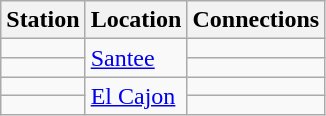<table class="wikitable">
<tr>
<th>Station</th>
<th>Location</th>
<th>Connections</th>
</tr>
<tr>
<td></td>
<td rowspan="2"><a href='#'>Santee</a></td>
<td></td>
</tr>
<tr>
<td></td>
<td></td>
</tr>
<tr>
<td></td>
<td rowspan="2"><a href='#'>El Cajon</a></td>
<td></td>
</tr>
<tr>
<td></td>
<td></td>
</tr>
</table>
